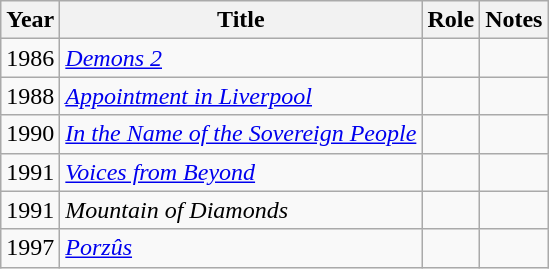<table class="wikitable sortable">
<tr>
<th>Year</th>
<th>Title</th>
<th>Role</th>
<th class="unsortable">Notes</th>
</tr>
<tr>
<td>1986</td>
<td><em><a href='#'>Demons 2</a></em></td>
<td></td>
<td></td>
</tr>
<tr>
<td>1988</td>
<td><em><a href='#'>Appointment in Liverpool</a></em></td>
<td></td>
<td></td>
</tr>
<tr>
<td>1990</td>
<td><em><a href='#'>In the Name of the Sovereign People</a></em></td>
<td></td>
<td></td>
</tr>
<tr>
<td>1991</td>
<td><em><a href='#'>Voices from Beyond</a></em></td>
<td></td>
<td></td>
</tr>
<tr>
<td>1991</td>
<td><em>Mountain of Diamonds</em></td>
<td></td>
<td></td>
</tr>
<tr>
<td>1997</td>
<td><em><a href='#'>Porzûs</a></em></td>
<td></td>
<td></td>
</tr>
</table>
